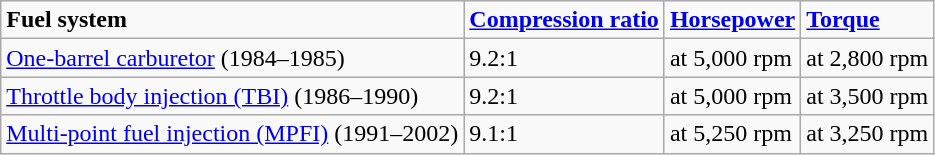<table class=wikitable>
<tr>
<td><strong>Fuel system</strong></td>
<td><strong><a href='#'>Compression ratio</a></strong></td>
<td><strong><a href='#'>Horsepower</a></strong></td>
<td><strong><a href='#'>Torque</a></strong></td>
</tr>
<tr>
<td><a href='#'>One-barrel carburetor</a> (1984–1985)</td>
<td>9.2:1</td>
<td> at 5,000 rpm</td>
<td> at 2,800 rpm</td>
</tr>
<tr>
<td><a href='#'>Throttle body injection (TBI)</a> (1986–1990)</td>
<td>9.2:1</td>
<td> at 5,000 rpm</td>
<td> at 3,500 rpm</td>
</tr>
<tr>
<td><a href='#'>Multi-point fuel injection (MPFI)</a> (1991–2002)</td>
<td>9.1:1</td>
<td> at 5,250 rpm</td>
<td> at 3,250 rpm</td>
</tr>
</table>
